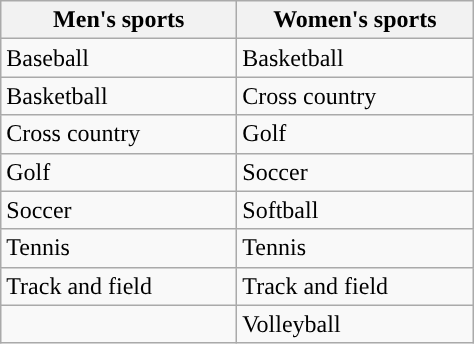<table class="wikitable"; style= "text-align: ">
<tr>
<th width=150px>Men's sports</th>
<th width=150px>Women's sports</th>
</tr>
<tr>
<td>Baseball</td>
<td>Basketball</td>
</tr>
<tr>
<td>Basketball</td>
<td>Cross country</td>
</tr>
<tr>
<td>Cross country</td>
<td>Golf</td>
</tr>
<tr>
<td>Golf</td>
<td>Soccer</td>
</tr>
<tr>
<td>Soccer</td>
<td>Softball</td>
</tr>
<tr>
<td>Tennis</td>
<td>Tennis</td>
</tr>
<tr>
<td>Track and field</td>
<td>Track and field</td>
</tr>
<tr>
<td></td>
<td>Volleyball</td>
</tr>
</table>
